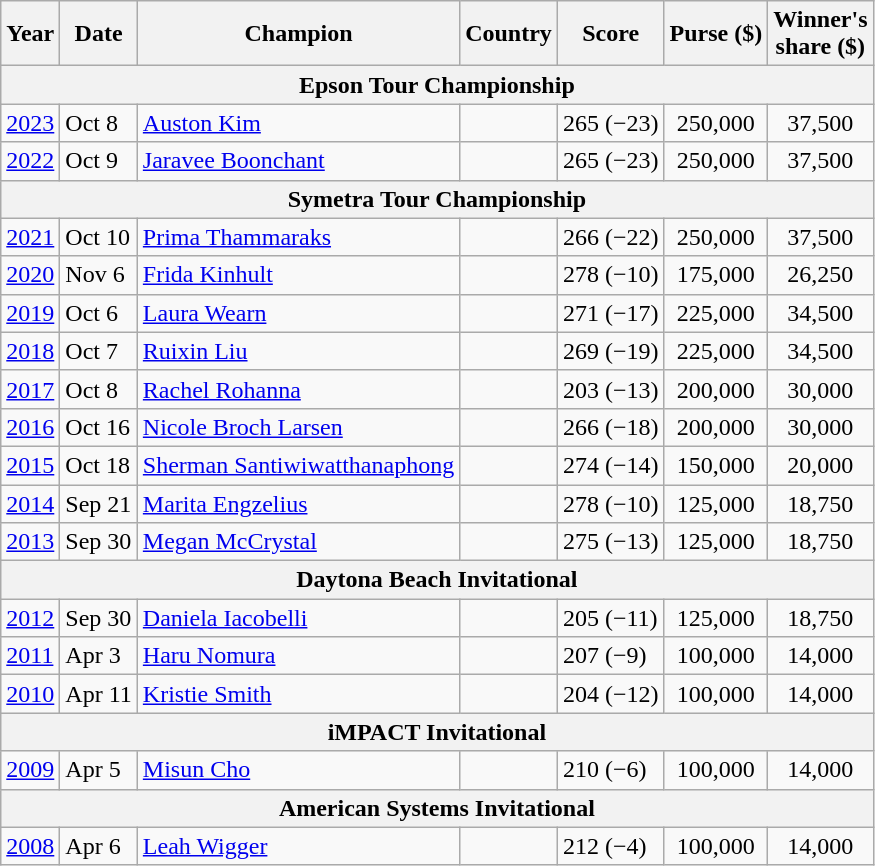<table class="wikitable">
<tr>
<th>Year</th>
<th>Date</th>
<th>Champion</th>
<th>Country</th>
<th>Score</th>
<th>Purse ($)</th>
<th>Winner's<br>share ($)</th>
</tr>
<tr>
<th colspan=9>Epson Tour Championship</th>
</tr>
<tr>
<td><a href='#'>2023</a></td>
<td>Oct 8</td>
<td><a href='#'>Auston Kim</a></td>
<td></td>
<td>265 (−23)</td>
<td align=center>250,000</td>
<td align=center>37,500</td>
</tr>
<tr>
<td><a href='#'>2022</a></td>
<td>Oct 9</td>
<td><a href='#'>Jaravee Boonchant</a></td>
<td></td>
<td>265 (−23)</td>
<td align=center>250,000</td>
<td align=center>37,500</td>
</tr>
<tr>
<th colspan=9>Symetra Tour Championship</th>
</tr>
<tr>
<td><a href='#'>2021</a></td>
<td>Oct 10</td>
<td><a href='#'>Prima Thammaraks</a></td>
<td></td>
<td>266 (−22)</td>
<td align=center>250,000</td>
<td align=center>37,500</td>
</tr>
<tr>
<td><a href='#'>2020</a></td>
<td>Nov 6</td>
<td><a href='#'>Frida Kinhult</a></td>
<td></td>
<td>278 (−10)</td>
<td align=center>175,000</td>
<td align=center>26,250</td>
</tr>
<tr>
<td><a href='#'>2019</a></td>
<td>Oct 6</td>
<td><a href='#'>Laura Wearn</a></td>
<td></td>
<td>271 (−17)</td>
<td align=center>225,000</td>
<td align=center>34,500</td>
</tr>
<tr>
<td><a href='#'>2018</a></td>
<td>Oct 7</td>
<td><a href='#'>Ruixin Liu</a></td>
<td></td>
<td>269 (−19)</td>
<td align=center>225,000</td>
<td align=center>34,500</td>
</tr>
<tr>
<td><a href='#'>2017</a></td>
<td>Oct 8</td>
<td><a href='#'>Rachel Rohanna</a></td>
<td></td>
<td>203 (−13)</td>
<td align=center>200,000</td>
<td align=center>30,000</td>
</tr>
<tr>
<td><a href='#'>2016</a></td>
<td>Oct 16</td>
<td><a href='#'>Nicole Broch Larsen</a></td>
<td></td>
<td>266 (−18)</td>
<td align=center>200,000</td>
<td align=center>30,000</td>
</tr>
<tr>
<td><a href='#'>2015</a></td>
<td>Oct 18</td>
<td><a href='#'>Sherman Santiwiwatthanaphong</a></td>
<td></td>
<td>274 (−14)</td>
<td align=center>150,000</td>
<td align=center>20,000</td>
</tr>
<tr>
<td><a href='#'>2014</a></td>
<td>Sep 21</td>
<td><a href='#'>Marita Engzelius</a></td>
<td></td>
<td>278 (−10)</td>
<td align=center>125,000</td>
<td align=center>18,750</td>
</tr>
<tr>
<td><a href='#'>2013</a></td>
<td>Sep 30</td>
<td><a href='#'>Megan McCrystal</a></td>
<td></td>
<td>275 (−13)</td>
<td align=center>125,000</td>
<td align=center>18,750</td>
</tr>
<tr>
<th colspan=9>Daytona Beach Invitational</th>
</tr>
<tr>
<td><a href='#'>2012</a></td>
<td>Sep 30</td>
<td><a href='#'>Daniela Iacobelli</a></td>
<td></td>
<td>205 (−11)</td>
<td align=center>125,000</td>
<td align=center>18,750</td>
</tr>
<tr>
<td><a href='#'>2011</a></td>
<td>Apr 3</td>
<td><a href='#'>Haru Nomura</a></td>
<td></td>
<td>207 (−9)</td>
<td align=center>100,000</td>
<td align=center>14,000</td>
</tr>
<tr>
<td><a href='#'>2010</a></td>
<td>Apr 11</td>
<td><a href='#'>Kristie Smith</a></td>
<td></td>
<td>204 (−12)</td>
<td align=center>100,000</td>
<td align=center>14,000</td>
</tr>
<tr>
<th colspan=9>iMPACT Invitational</th>
</tr>
<tr>
<td><a href='#'>2009</a></td>
<td>Apr 5</td>
<td><a href='#'>Misun Cho</a></td>
<td></td>
<td>210 (−6)</td>
<td align=center>100,000</td>
<td align=center>14,000</td>
</tr>
<tr>
<th colspan=9>American Systems Invitational</th>
</tr>
<tr>
<td><a href='#'>2008</a></td>
<td>Apr 6</td>
<td><a href='#'>Leah Wigger</a></td>
<td></td>
<td>212 (−4)</td>
<td align=center>100,000</td>
<td align=center>14,000</td>
</tr>
</table>
